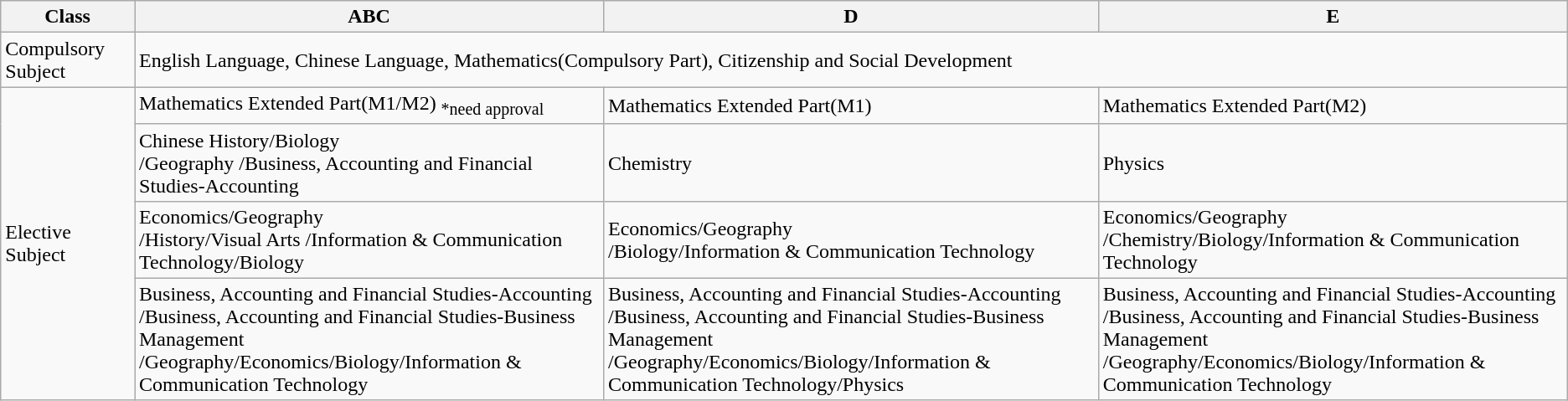<table class="wikitable">
<tr>
<th>Class</th>
<th>ABC</th>
<th>D</th>
<th>E</th>
</tr>
<tr>
<td>Compulsory Subject</td>
<td colspan="3">English Language, Chinese Language, Mathematics(Compulsory Part), Citizenship and Social Development</td>
</tr>
<tr>
<td rowspan="4">Elective Subject</td>
<td>Mathematics Extended Part(M1/M2) <sub>*need approval</sub></td>
<td>Mathematics Extended Part(M1)</td>
<td>Mathematics Extended Part(M2)</td>
</tr>
<tr>
<td>Chinese History/Biology<br>/Geography
/Business, Accounting and Financial Studies-Accounting</td>
<td>Chemistry</td>
<td>Physics</td>
</tr>
<tr>
<td>Economics/Geography<br>/History/Visual Arts
/Information & Communication Technology/Biology</td>
<td>Economics/Geography<br>/Biology/Information & Communication Technology</td>
<td>Economics/Geography<br>/Chemistry/Biology/Information & Communication Technology</td>
</tr>
<tr>
<td>Business, Accounting and Financial Studies-Accounting<br>/Business, Accounting and Financial Studies-Business Management<br>/Geography/Economics/Biology/Information & Communication Technology</td>
<td>Business, Accounting and Financial Studies-Accounting<br>/Business, Accounting and Financial Studies-Business Management<br>/Geography/Economics/Biology/Information & Communication Technology/Physics</td>
<td>Business, Accounting and Financial Studies-Accounting<br>/Business, Accounting and Financial Studies-Business Management<br>/Geography/Economics/Biology/Information & Communication Technology</td>
</tr>
</table>
